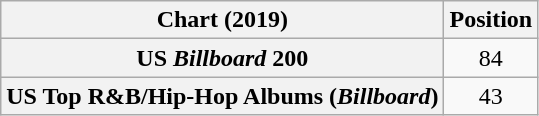<table class="wikitable sortable plainrowheaders" style="text-align:center">
<tr>
<th scope="col">Chart (2019)</th>
<th scope="col">Position</th>
</tr>
<tr>
<th scope="row">US <em>Billboard</em> 200</th>
<td>84</td>
</tr>
<tr>
<th scope="row">US Top R&B/Hip-Hop Albums (<em>Billboard</em>)</th>
<td>43</td>
</tr>
</table>
